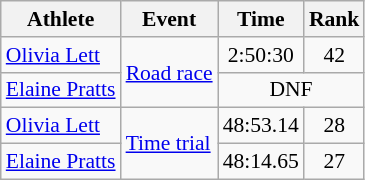<table class=wikitable style="font-size:90%;">
<tr>
<th>Athlete</th>
<th>Event</th>
<th>Time</th>
<th>Rank</th>
</tr>
<tr align=center>
<td align=left><a href='#'>Olivia Lett</a></td>
<td align=left rowspan=2><a href='#'>Road race</a></td>
<td>2:50:30</td>
<td>42</td>
</tr>
<tr align=center>
<td align=left><a href='#'>Elaine Pratts</a></td>
<td colspan=2>DNF</td>
</tr>
<tr align=center>
<td align=left><a href='#'>Olivia Lett</a></td>
<td align=left rowspan=2><a href='#'>Time trial</a></td>
<td>48:53.14</td>
<td>28</td>
</tr>
<tr align=center>
<td align=left><a href='#'>Elaine Pratts</a></td>
<td>48:14.65</td>
<td>27</td>
</tr>
</table>
